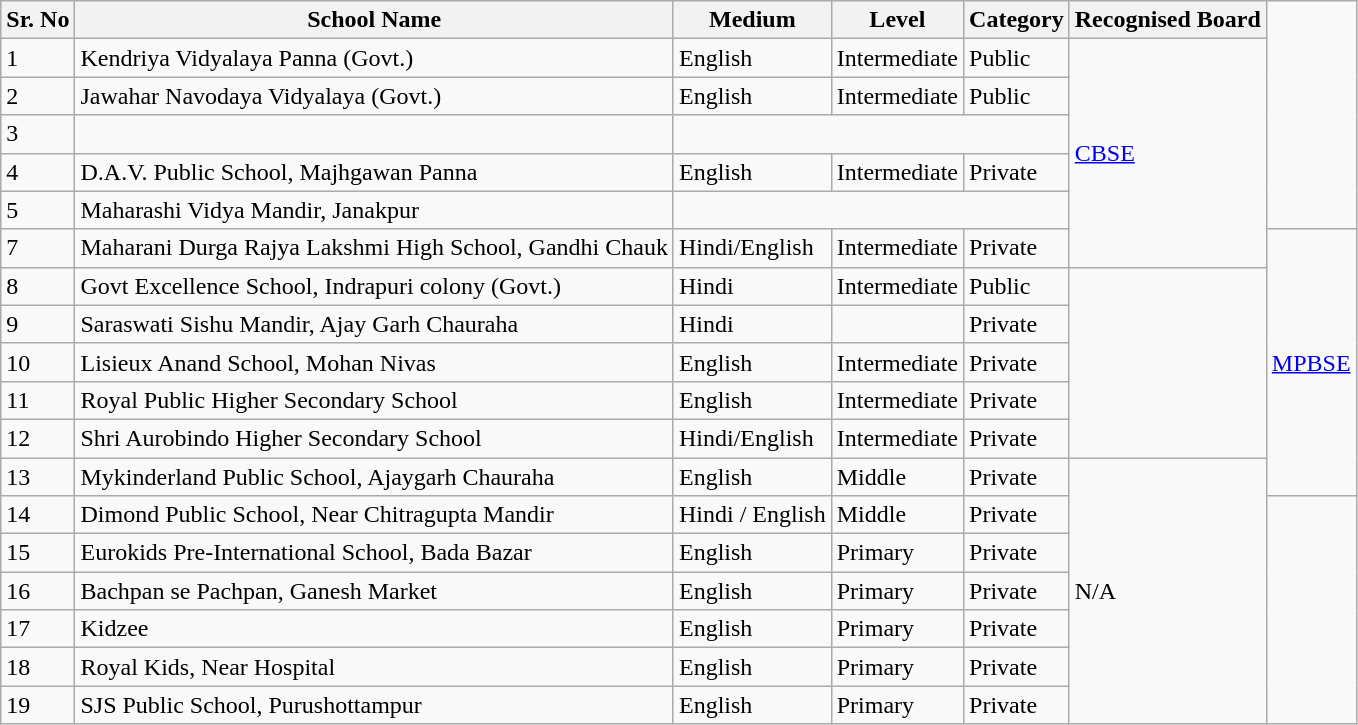<table class="wikitable">
<tr>
<th>Sr. No</th>
<th>School Name</th>
<th>Medium</th>
<th>Level</th>
<th>Category</th>
<th>Recognised Board</th>
</tr>
<tr>
<td>1</td>
<td>Kendriya Vidyalaya Panna (Govt.)</td>
<td>English</td>
<td>Intermediate</td>
<td>Public</td>
<td rowspan="6"><a href='#'>CBSE</a></td>
</tr>
<tr>
<td>2</td>
<td>Jawahar Navodaya Vidyalaya (Govt.)</td>
<td>English</td>
<td>Intermediate</td>
<td>Public</td>
</tr>
<tr>
<td>3</td>
<td></td>
</tr>
<tr>
<td>4</td>
<td>D.A.V. Public School, Majhgawan Panna</td>
<td>English</td>
<td>Intermediate</td>
<td>Private</td>
</tr>
<tr>
<td>5</td>
<td>Maharashi Vidya Mandir, Janakpur</td>
</tr>
<tr>
<td>7</td>
<td>Maharani Durga Rajya Lakshmi High School, Gandhi Chauk</td>
<td>Hindi/English</td>
<td>Intermediate</td>
<td>Private</td>
<td rowspan="7"><a href='#'>MPBSE</a></td>
</tr>
<tr>
<td>8</td>
<td>Govt Excellence School, Indrapuri colony (Govt.)</td>
<td>Hindi</td>
<td>Intermediate</td>
<td>Public</td>
</tr>
<tr>
<td>9</td>
<td>Saraswati Sishu Mandir, Ajay Garh Chauraha</td>
<td>Hindi</td>
<td></td>
<td>Private</td>
</tr>
<tr>
<td>10</td>
<td>Lisieux Anand School, Mohan Nivas</td>
<td>English</td>
<td>Intermediate</td>
<td>Private</td>
</tr>
<tr>
<td>11</td>
<td>Royal Public Higher Secondary School</td>
<td>English</td>
<td>Intermediate</td>
<td>Private</td>
</tr>
<tr>
<td>12</td>
<td>Shri Aurobindo Higher Secondary School</td>
<td>Hindi/English</td>
<td>Intermediate</td>
<td>Private</td>
</tr>
<tr>
<td>13</td>
<td>Mykinderland Public School, Ajaygarh Chauraha</td>
<td>English</td>
<td>Middle</td>
<td>Private</td>
<td rowspan="7">N/A</td>
</tr>
<tr>
<td>14</td>
<td>Dimond Public School, Near Chitragupta Mandir</td>
<td>Hindi / English</td>
<td>Middle</td>
<td>Private</td>
</tr>
<tr>
<td>15</td>
<td>Eurokids Pre-International School, Bada Bazar</td>
<td>English</td>
<td>Primary</td>
<td>Private</td>
</tr>
<tr>
<td>16</td>
<td>Bachpan se Pachpan, Ganesh Market</td>
<td>English</td>
<td>Primary</td>
<td>Private</td>
</tr>
<tr>
<td>17</td>
<td>Kidzee</td>
<td>English</td>
<td>Primary</td>
<td>Private</td>
</tr>
<tr>
<td>18</td>
<td>Royal Kids, Near Hospital</td>
<td>English</td>
<td>Primary</td>
<td>Private</td>
</tr>
<tr>
<td>19</td>
<td>SJS Public School, Purushottampur</td>
<td>English</td>
<td>Primary</td>
<td>Private</td>
</tr>
</table>
